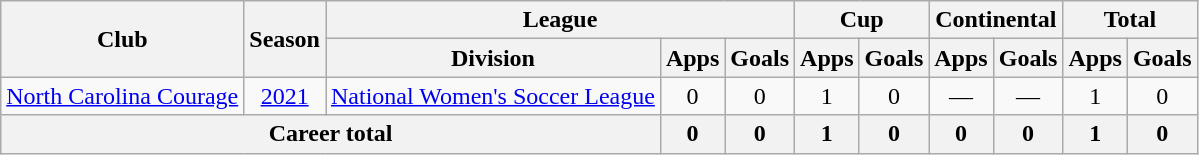<table class=wikitable style=text-align:center>
<tr>
<th rowspan=2>Club</th>
<th rowspan=2>Season</th>
<th colspan=3>League</th>
<th colspan=2>Cup</th>
<th colspan=2>Continental</th>
<th colspan=2>Total</th>
</tr>
<tr>
<th>Division</th>
<th>Apps</th>
<th>Goals</th>
<th>Apps</th>
<th>Goals</th>
<th>Apps</th>
<th>Goals</th>
<th>Apps</th>
<th>Goals</th>
</tr>
<tr>
<td rowspan=1><a href='#'>North Carolina Courage</a></td>
<td><a href='#'>2021</a></td>
<td><a href='#'>National Women's Soccer League</a></td>
<td>0</td>
<td>0</td>
<td>1</td>
<td>0</td>
<td>—</td>
<td>—</td>
<td>1</td>
<td>0</td>
</tr>
<tr>
<th colspan=3>Career total</th>
<th>0</th>
<th>0</th>
<th>1</th>
<th>0</th>
<th>0</th>
<th>0</th>
<th>1</th>
<th>0</th>
</tr>
</table>
